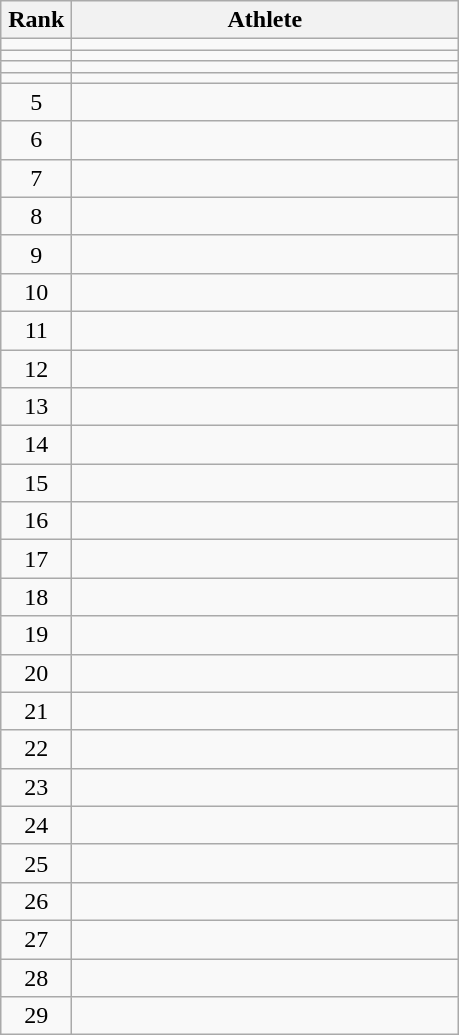<table class="wikitable" style="text-align: center;">
<tr>
<th width=40>Rank</th>
<th width=250>Athlete</th>
</tr>
<tr>
<td></td>
<td align=left></td>
</tr>
<tr>
<td></td>
<td align=left></td>
</tr>
<tr>
<td></td>
<td align=left></td>
</tr>
<tr>
<td></td>
<td align=left></td>
</tr>
<tr>
<td>5</td>
<td align=left></td>
</tr>
<tr>
<td>6</td>
<td align=left></td>
</tr>
<tr>
<td>7</td>
<td align=left></td>
</tr>
<tr>
<td>8</td>
<td align=left></td>
</tr>
<tr>
<td>9</td>
<td align=left></td>
</tr>
<tr>
<td>10</td>
<td align=left></td>
</tr>
<tr>
<td>11</td>
<td align=left></td>
</tr>
<tr>
<td>12</td>
<td align=left></td>
</tr>
<tr>
<td>13</td>
<td align=left></td>
</tr>
<tr>
<td>14</td>
<td align=left></td>
</tr>
<tr>
<td>15</td>
<td align=left></td>
</tr>
<tr>
<td>16</td>
<td align=left></td>
</tr>
<tr>
<td>17</td>
<td align=left></td>
</tr>
<tr>
<td>18</td>
<td align=left></td>
</tr>
<tr>
<td>19</td>
<td align=left></td>
</tr>
<tr>
<td>20</td>
<td align=left></td>
</tr>
<tr>
<td>21</td>
<td align=left></td>
</tr>
<tr>
<td>22</td>
<td align=left></td>
</tr>
<tr>
<td>23</td>
<td align=left></td>
</tr>
<tr>
<td>24</td>
<td align=left></td>
</tr>
<tr>
<td>25</td>
<td align=left></td>
</tr>
<tr>
<td>26</td>
<td align=left></td>
</tr>
<tr>
<td>27</td>
<td align=left></td>
</tr>
<tr>
<td>28</td>
<td align=left></td>
</tr>
<tr>
<td>29</td>
<td align=left></td>
</tr>
</table>
